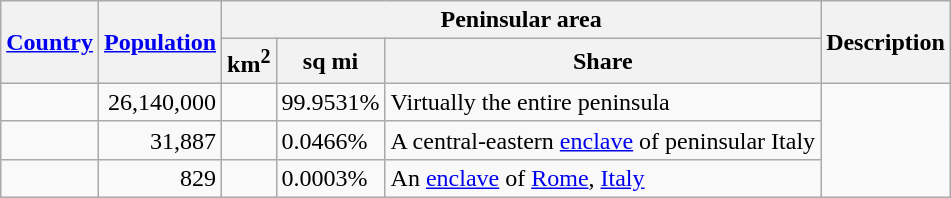<table class="wikitable">
<tr>
<th rowspan=2><a href='#'>Country</a></th>
<th rowspan=2><a href='#'>Population</a></th>
<th colspan=3>Peninsular area</th>
<th rowspan=2>Description</th>
</tr>
<tr>
<th>km<sup>2</sup></th>
<th>sq mi</th>
<th>Share</th>
</tr>
<tr>
<td></td>
<td align=right>26,140,000</td>
<td></td>
<td>99.9531%</td>
<td>Virtually the entire peninsula</td>
</tr>
<tr>
<td></td>
<td align=right>31,887</td>
<td></td>
<td>0.0466%</td>
<td>A central-eastern <a href='#'>enclave</a> of peninsular Italy</td>
</tr>
<tr>
<td></td>
<td align=right>829</td>
<td></td>
<td>0.0003%</td>
<td>An <a href='#'>enclave</a> of <a href='#'>Rome</a>, <a href='#'>Italy</a></td>
</tr>
</table>
